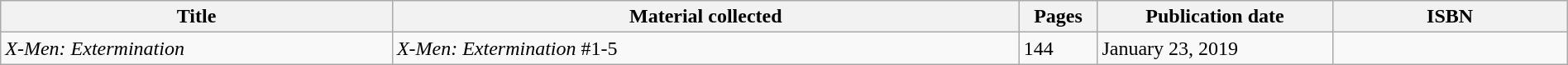<table class="wikitable" width="100%">
<tr>
<th width="25%">Title</th>
<th width="40%">Material collected</th>
<th width="5%">Pages</th>
<th width="15%">Publication date</th>
<th width="15%">ISBN</th>
</tr>
<tr>
<td><em>X-Men: Extermination</em></td>
<td><em>X-Men: Extermination</em> #1-5</td>
<td>144</td>
<td>January 23, 2019</td>
<td></td>
</tr>
</table>
